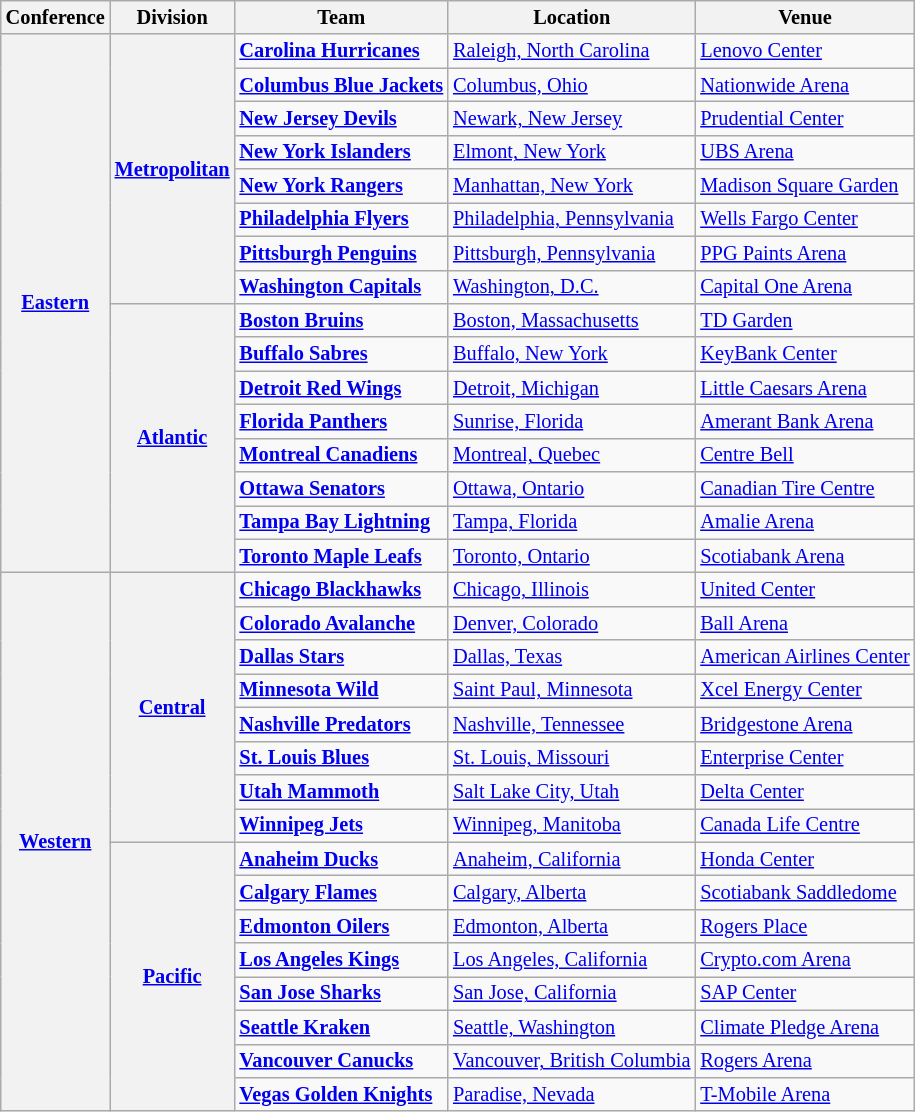<table class="wikitable" style="font-size:85%">
<tr>
<th>Conference</th>
<th>Division</th>
<th>Team</th>
<th>Location</th>
<th>Venue</th>
</tr>
<tr>
<th rowspan="16"><a href='#'>Eastern</a></th>
<th rowspan="8"><a href='#'>Metropolitan</a></th>
<td><strong><a href='#'>Carolina Hurricanes</a></strong></td>
<td><a href='#'>Raleigh, North Carolina</a></td>
<td><a href='#'>Lenovo Center</a></td>
</tr>
<tr>
<td><strong><a href='#'>Columbus Blue Jackets</a></strong></td>
<td><a href='#'>Columbus, Ohio</a></td>
<td><a href='#'>Nationwide Arena</a></td>
</tr>
<tr>
<td><strong><a href='#'>New Jersey Devils</a></strong></td>
<td><a href='#'>Newark, New Jersey</a></td>
<td><a href='#'>Prudential Center</a></td>
</tr>
<tr>
<td><strong><a href='#'>New York Islanders</a></strong></td>
<td><a href='#'>Elmont, New York</a></td>
<td><a href='#'>UBS Arena</a></td>
</tr>
<tr>
<td><strong><a href='#'>New York Rangers</a></strong></td>
<td><a href='#'>Manhattan, New York</a></td>
<td><a href='#'>Madison Square Garden</a></td>
</tr>
<tr>
<td><strong><a href='#'>Philadelphia Flyers</a></strong></td>
<td><a href='#'>Philadelphia, Pennsylvania</a></td>
<td><a href='#'>Wells Fargo Center</a></td>
</tr>
<tr>
<td><strong><a href='#'>Pittsburgh Penguins</a></strong></td>
<td><a href='#'>Pittsburgh, Pennsylvania</a></td>
<td><a href='#'>PPG Paints Arena</a></td>
</tr>
<tr>
<td><strong><a href='#'>Washington Capitals</a></strong></td>
<td><a href='#'>Washington, D.C.</a></td>
<td><a href='#'>Capital One Arena</a></td>
</tr>
<tr>
<th rowspan="8"><a href='#'>Atlantic</a></th>
<td><strong><a href='#'>Boston Bruins</a></strong></td>
<td><a href='#'>Boston, Massachusetts</a></td>
<td><a href='#'>TD Garden</a></td>
</tr>
<tr>
<td><strong><a href='#'>Buffalo Sabres</a></strong></td>
<td><a href='#'>Buffalo, New York</a></td>
<td><a href='#'>KeyBank Center</a></td>
</tr>
<tr>
<td><strong><a href='#'>Detroit Red Wings</a></strong></td>
<td><a href='#'>Detroit, Michigan</a></td>
<td><a href='#'>Little Caesars Arena</a></td>
</tr>
<tr>
<td><strong><a href='#'>Florida Panthers</a></strong></td>
<td><a href='#'>Sunrise, Florida</a></td>
<td><a href='#'>Amerant Bank Arena</a></td>
</tr>
<tr>
<td><strong><a href='#'>Montreal Canadiens</a></strong></td>
<td><a href='#'>Montreal, Quebec</a></td>
<td><a href='#'>Centre Bell</a></td>
</tr>
<tr>
<td><strong><a href='#'>Ottawa Senators</a></strong></td>
<td><a href='#'>Ottawa, Ontario</a></td>
<td><a href='#'>Canadian Tire Centre</a></td>
</tr>
<tr>
<td><strong><a href='#'>Tampa Bay Lightning</a></strong></td>
<td><a href='#'>Tampa, Florida</a></td>
<td><a href='#'>Amalie Arena</a></td>
</tr>
<tr>
<td><strong><a href='#'>Toronto Maple Leafs</a></strong></td>
<td><a href='#'>Toronto, Ontario</a></td>
<td><a href='#'>Scotiabank Arena</a></td>
</tr>
<tr>
<th rowspan="16"><a href='#'>Western</a></th>
<th rowspan="8"><a href='#'>Central</a></th>
<td><strong><a href='#'>Chicago Blackhawks</a></strong></td>
<td><a href='#'>Chicago, Illinois</a></td>
<td><a href='#'>United Center</a></td>
</tr>
<tr>
<td><strong><a href='#'>Colorado Avalanche</a></strong></td>
<td><a href='#'>Denver, Colorado</a></td>
<td><a href='#'>Ball Arena</a></td>
</tr>
<tr>
<td><strong><a href='#'>Dallas Stars</a></strong></td>
<td><a href='#'>Dallas, Texas</a></td>
<td><a href='#'>American Airlines Center</a></td>
</tr>
<tr>
<td><strong><a href='#'>Minnesota Wild</a></strong></td>
<td><a href='#'>Saint Paul, Minnesota</a></td>
<td><a href='#'>Xcel Energy Center</a></td>
</tr>
<tr>
<td><strong><a href='#'>Nashville Predators</a></strong></td>
<td><a href='#'>Nashville, Tennessee</a></td>
<td><a href='#'>Bridgestone Arena</a></td>
</tr>
<tr>
<td><strong><a href='#'>St. Louis Blues</a></strong></td>
<td><a href='#'>St. Louis, Missouri</a></td>
<td><a href='#'>Enterprise Center</a></td>
</tr>
<tr>
<td><strong><a href='#'>Utah Mammoth</a></strong></td>
<td><a href='#'>Salt Lake City, Utah</a></td>
<td><a href='#'>Delta Center</a></td>
</tr>
<tr>
<td><strong><a href='#'>Winnipeg Jets</a></strong></td>
<td><a href='#'>Winnipeg, Manitoba</a></td>
<td><a href='#'>Canada Life Centre</a></td>
</tr>
<tr>
<th rowspan="8"><a href='#'>Pacific</a></th>
<td><strong><a href='#'>Anaheim Ducks</a></strong></td>
<td><a href='#'>Anaheim, California</a></td>
<td><a href='#'>Honda Center</a></td>
</tr>
<tr>
<td><strong><a href='#'>Calgary Flames</a></strong></td>
<td><a href='#'>Calgary, Alberta</a></td>
<td><a href='#'>Scotiabank Saddledome</a></td>
</tr>
<tr>
<td><strong><a href='#'>Edmonton Oilers</a></strong></td>
<td><a href='#'>Edmonton, Alberta</a></td>
<td><a href='#'>Rogers Place</a></td>
</tr>
<tr>
<td><strong><a href='#'>Los Angeles Kings</a></strong></td>
<td><a href='#'>Los Angeles, California</a></td>
<td><a href='#'>Crypto.com Arena</a></td>
</tr>
<tr>
<td><strong><a href='#'>San Jose Sharks</a></strong></td>
<td><a href='#'>San Jose, California</a></td>
<td><a href='#'>SAP Center</a></td>
</tr>
<tr>
<td><strong><a href='#'>Seattle Kraken</a></strong></td>
<td><a href='#'>Seattle, Washington</a></td>
<td><a href='#'>Climate Pledge Arena</a></td>
</tr>
<tr>
<td><strong><a href='#'>Vancouver Canucks</a></strong></td>
<td><a href='#'>Vancouver, British Columbia</a></td>
<td><a href='#'>Rogers Arena</a></td>
</tr>
<tr>
<td><strong><a href='#'>Vegas Golden Knights</a></strong></td>
<td><a href='#'>Paradise, Nevada</a></td>
<td><a href='#'>T-Mobile Arena</a></td>
</tr>
</table>
